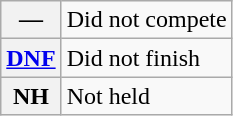<table class="wikitable">
<tr>
<th scope="row">—</th>
<td>Did not compete</td>
</tr>
<tr>
<th scope="row"><a href='#'>DNF</a></th>
<td>Did not finish</td>
</tr>
<tr>
<th scope="row">NH</th>
<td>Not held</td>
</tr>
</table>
